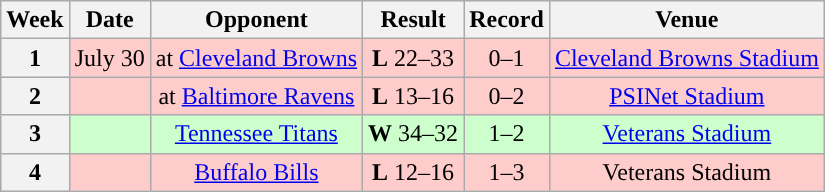<table class="wikitable" style="text-align:center">
<tr>
<th>Week</th>
<th>Date</th>
<th>Opponent</th>
<th>Result</th>
<th>Record</th>
<th>Venue</th>
</tr>
<tr style="background:#fcc">
<th>1</th>
<td>July 30</td>
<td>at <a href='#'>Cleveland Browns</a></td>
<td><strong>L</strong> 22–33</td>
<td>0–1</td>
<td><a href='#'>Cleveland Browns Stadium</a></td>
</tr>
<tr style="background:#fcc">
<th>2</th>
<td></td>
<td>at <a href='#'>Baltimore Ravens</a></td>
<td><strong>L</strong> 13–16</td>
<td>0–2</td>
<td><a href='#'>PSINet Stadium</a></td>
</tr>
<tr style="background:#cfc">
<th>3</th>
<td></td>
<td><a href='#'>Tennessee Titans</a></td>
<td><strong>W</strong> 34–32</td>
<td>1–2</td>
<td><a href='#'>Veterans Stadium</a></td>
</tr>
<tr style="background:#fcc">
<th>4</th>
<td></td>
<td><a href='#'>Buffalo Bills</a></td>
<td><strong>L</strong> 12–16</td>
<td>1–3</td>
<td>Veterans Stadium</td>
</tr>
</table>
